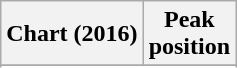<table class="wikitable sortable plainrowheaders" style="text-align:center">
<tr>
<th scope="col">Chart (2016)</th>
<th scope="col">Peak<br> position</th>
</tr>
<tr>
</tr>
<tr>
</tr>
<tr>
</tr>
<tr>
</tr>
<tr>
</tr>
</table>
